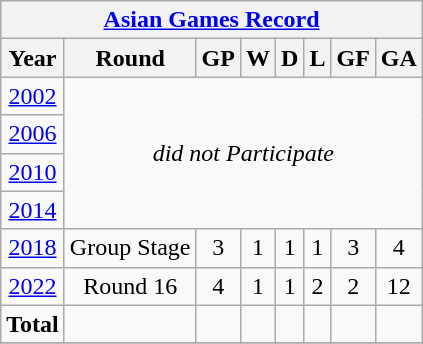<table class="wikitable" style="text-align: center;font-size:100%;">
<tr>
<th colspan=8><a href='#'>Asian Games Record</a></th>
</tr>
<tr>
<th>Year</th>
<th>Round</th>
<th>GP</th>
<th>W</th>
<th>D</th>
<th>L</th>
<th>GF</th>
<th>GA</th>
</tr>
<tr>
<td> <a href='#'>2002</a></td>
<td rowspan="4" colspan="7"><em>did not Participate</em></td>
</tr>
<tr>
<td> <a href='#'>2006</a></td>
</tr>
<tr>
<td> <a href='#'>2010</a></td>
</tr>
<tr>
<td> <a href='#'>2014</a></td>
</tr>
<tr>
<td> <a href='#'>2018</a></td>
<td>Group Stage</td>
<td>3</td>
<td>1</td>
<td>1</td>
<td>1</td>
<td>3</td>
<td>4</td>
</tr>
<tr>
<td> <a href='#'>2022</a></td>
<td>Round 16</td>
<td>4</td>
<td>1</td>
<td>1</td>
<td>2</td>
<td>2</td>
<td>12</td>
</tr>
<tr>
<td><strong>Total</strong></td>
<td></td>
<td></td>
<td></td>
<td></td>
<td></td>
<td></td>
<td></td>
</tr>
<tr |>
</tr>
</table>
